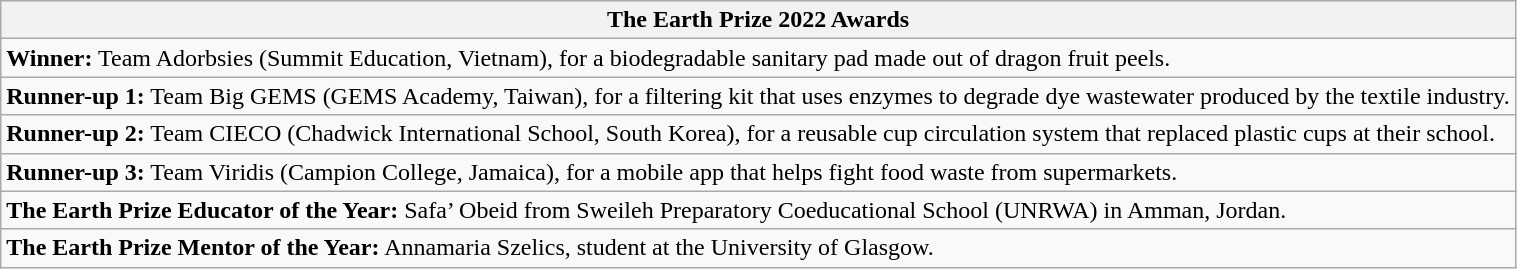<table class="wikitable">
<tr>
<th>The Earth Prize 2022 Awards</th>
</tr>
<tr>
<td><strong>Winner:</strong> Team Adorbsies (Summit Education, Vietnam), for a biodegradable sanitary pad made out of dragon fruit peels.</td>
</tr>
<tr>
<td><strong>Runner-up 1:</strong> Team Big GEMS (GEMS Academy, Taiwan), for a filtering kit that uses enzymes to degrade dye wastewater produced by the textile industry.</td>
</tr>
<tr>
<td><strong>Runner-up 2:</strong> Team CIECO (Chadwick International School, South Korea), for a reusable cup circulation system that replaced plastic cups at their school.</td>
</tr>
<tr>
<td><strong>Runner-up 3:</strong> Team Viridis (Campion College, Jamaica), for a mobile app that helps fight food waste from supermarkets.</td>
</tr>
<tr>
<td><strong>The Earth Prize Educator of the Year:</strong> Safa’ Obeid from Sweileh Preparatory Coeducational School (UNRWA) in Amman, Jordan.</td>
</tr>
<tr>
<td><strong>The Earth Prize Mentor of the Year:</strong> Annamaria Szelics, student at the University of Glasgow.</td>
</tr>
</table>
